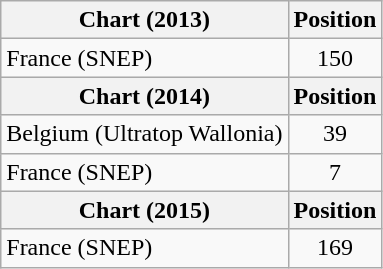<table class="wikitable">
<tr>
<th>Chart (2013)</th>
<th>Position</th>
</tr>
<tr>
<td>France (SNEP)</td>
<td align="center">150</td>
</tr>
<tr>
<th>Chart (2014)</th>
<th>Position</th>
</tr>
<tr>
<td>Belgium (Ultratop Wallonia)</td>
<td align="center">39</td>
</tr>
<tr>
<td>France (SNEP)</td>
<td align="center">7</td>
</tr>
<tr>
<th>Chart (2015)</th>
<th>Position</th>
</tr>
<tr>
<td>France (SNEP)</td>
<td align="center">169</td>
</tr>
</table>
